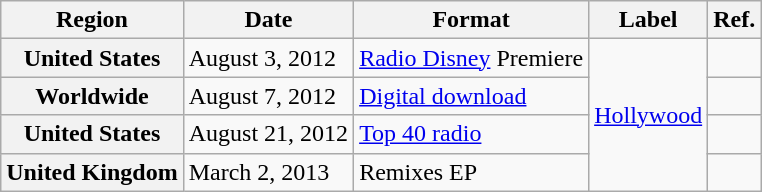<table class="wikitable sortable plainrowheaders">
<tr>
<th scope="col">Region</th>
<th scope="col">Date</th>
<th scope="col">Format</th>
<th scope="col">Label</th>
<th scope="col">Ref.</th>
</tr>
<tr>
<th>United States</th>
<td>August 3, 2012</td>
<td><a href='#'>Radio Disney</a> Premiere</td>
<td rowspan="4"><a href='#'>Hollywood</a></td>
<td></td>
</tr>
<tr>
<th>Worldwide</th>
<td>August 7, 2012</td>
<td><a href='#'>Digital download</a></td>
<td></td>
</tr>
<tr>
<th>United States</th>
<td>August 21, 2012</td>
<td><a href='#'>Top 40 radio</a></td>
<td></td>
</tr>
<tr>
<th>United Kingdom</th>
<td>March 2, 2013</td>
<td>Remixes EP</td>
<td></td>
</tr>
</table>
